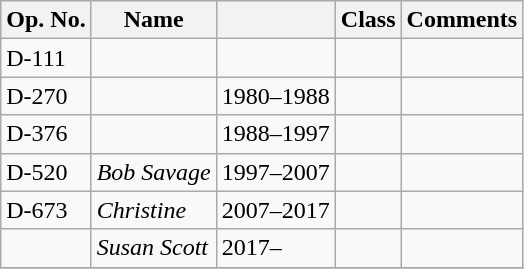<table class="wikitable">
<tr>
<th>Op. No.</th>
<th>Name</th>
<th></th>
<th>Class</th>
<th>Comments</th>
</tr>
<tr>
<td>D-111</td>
<td></td>
<td></td>
<td></td>
<td></td>
</tr>
<tr>
<td>D-270</td>
<td></td>
<td>1980–1988</td>
<td></td>
<td></td>
</tr>
<tr>
<td>D-376</td>
<td></td>
<td>1988–1997</td>
<td></td>
<td></td>
</tr>
<tr>
<td>D-520</td>
<td><em>Bob Savage</em></td>
<td>1997–2007</td>
<td></td>
<td></td>
</tr>
<tr>
<td>D-673</td>
<td><em>Christine</em></td>
<td>2007–2017</td>
<td></td>
<td></td>
</tr>
<tr>
<td></td>
<td><em>Susan Scott</em></td>
<td>2017–</td>
<td></td>
<td></td>
</tr>
<tr>
</tr>
</table>
